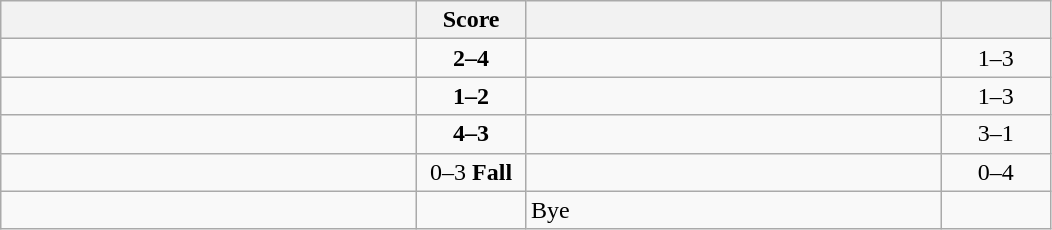<table class="wikitable" style="text-align: center; ">
<tr>
<th align="right" width="270"></th>
<th width="65">Score</th>
<th align="left" width="270"></th>
<th width="65"></th>
</tr>
<tr>
<td align="left"></td>
<td><strong>2–4</strong></td>
<td align="left"><strong></strong></td>
<td>1–3 <strong></strong></td>
</tr>
<tr>
<td align="left"></td>
<td><strong>1–2</strong></td>
<td align="left"><strong></strong></td>
<td>1–3 <strong></strong></td>
</tr>
<tr>
<td align="left"><strong></strong></td>
<td><strong>4–3</strong></td>
<td align="left"></td>
<td>3–1 <strong></strong></td>
</tr>
<tr>
<td align="left"></td>
<td>0–3 <strong>Fall</strong></td>
<td align="left"><strong></strong></td>
<td>0–4 <strong></strong></td>
</tr>
<tr>
<td align="left"><strong></strong></td>
<td></td>
<td align="left">Bye</td>
<td></td>
</tr>
</table>
